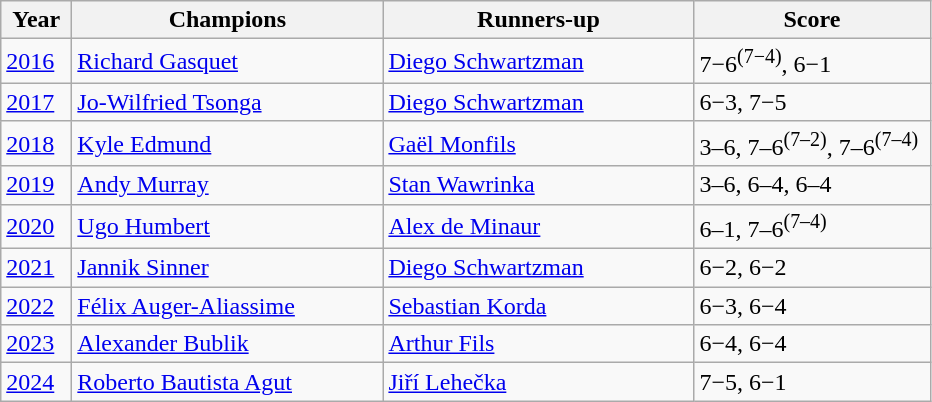<table class="wikitable">
<tr>
<th style="width:40px">Year</th>
<th style="width:200px">Champions</th>
<th style="width:200px">Runners-up</th>
<th style="width:150px" class="unsortable">Score</th>
</tr>
<tr>
<td><a href='#'>2016</a></td>
<td> <a href='#'>Richard Gasquet</a></td>
<td> <a href='#'>Diego Schwartzman</a></td>
<td>7−6<sup>(7−4)</sup>, 6−1</td>
</tr>
<tr>
<td><a href='#'>2017</a></td>
<td> <a href='#'>Jo-Wilfried Tsonga</a></td>
<td> <a href='#'>Diego Schwartzman</a></td>
<td>6−3, 7−5</td>
</tr>
<tr>
<td><a href='#'>2018</a></td>
<td> <a href='#'>Kyle Edmund</a></td>
<td> <a href='#'>Gaël Monfils</a></td>
<td>3–6, 7–6<sup>(7–2)</sup>, 7–6<sup>(7–4)</sup></td>
</tr>
<tr>
<td><a href='#'>2019</a></td>
<td> <a href='#'>Andy Murray</a></td>
<td> <a href='#'>Stan Wawrinka</a></td>
<td>3–6, 6–4, 6–4</td>
</tr>
<tr>
<td><a href='#'>2020</a></td>
<td> <a href='#'>Ugo Humbert</a></td>
<td> <a href='#'>Alex de Minaur</a></td>
<td>6–1, 7–6<sup>(7–4)</sup></td>
</tr>
<tr>
<td><a href='#'>2021</a></td>
<td> <a href='#'>Jannik Sinner</a></td>
<td> <a href='#'>Diego Schwartzman</a></td>
<td>6−2, 6−2</td>
</tr>
<tr>
<td><a href='#'>2022</a></td>
<td> <a href='#'>Félix Auger-Aliassime</a></td>
<td> <a href='#'>Sebastian Korda</a></td>
<td>6−3, 6−4</td>
</tr>
<tr>
<td><a href='#'>2023</a></td>
<td> <a href='#'>Alexander Bublik</a></td>
<td> <a href='#'>Arthur Fils</a></td>
<td>6−4, 6−4</td>
</tr>
<tr>
<td><a href='#'>2024</a></td>
<td> <a href='#'>Roberto Bautista Agut</a></td>
<td> <a href='#'>Jiří Lehečka</a></td>
<td>7−5, 6−1</td>
</tr>
</table>
